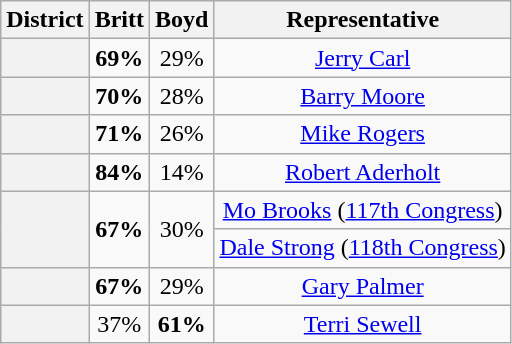<table class=wikitable>
<tr>
<th>District</th>
<th>Britt</th>
<th>Boyd</th>
<th>Representative</th>
</tr>
<tr align=center>
<th></th>
<td><strong>69%</strong></td>
<td>29%</td>
<td><a href='#'>Jerry Carl</a></td>
</tr>
<tr align=center>
<th></th>
<td><strong>70%</strong></td>
<td>28%</td>
<td><a href='#'>Barry Moore</a></td>
</tr>
<tr align=center>
<th></th>
<td><strong>71%</strong></td>
<td>26%</td>
<td><a href='#'>Mike Rogers</a></td>
</tr>
<tr align=center>
<th></th>
<td><strong>84%</strong></td>
<td>14%</td>
<td><a href='#'>Robert Aderholt</a></td>
</tr>
<tr align=center>
<th rowspan=2 ></th>
<td rowspan=2><strong>67%</strong></td>
<td rowspan=2>30%</td>
<td><a href='#'>Mo Brooks</a> (<a href='#'>117th Congress</a>)</td>
</tr>
<tr align=center>
<td><a href='#'>Dale Strong</a> (<a href='#'>118th Congress</a>)</td>
</tr>
<tr align=center>
<th></th>
<td><strong>67%</strong></td>
<td>29%</td>
<td><a href='#'>Gary Palmer</a></td>
</tr>
<tr align=center>
<th></th>
<td>37%</td>
<td><strong>61%</strong></td>
<td><a href='#'>Terri Sewell</a></td>
</tr>
</table>
